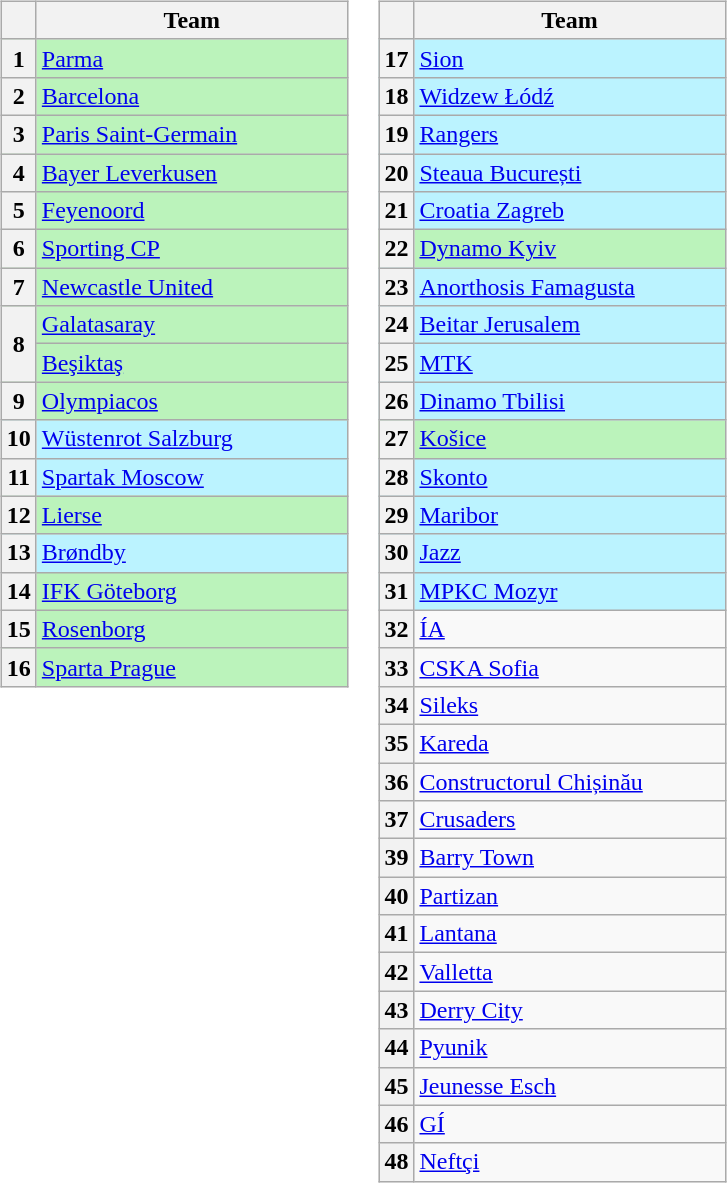<table>
<tr valign=top>
<td><br><table class="wikitable">
<tr>
<th></th>
<th width=200>Team</th>
</tr>
<tr bgcolor=#BBF3BB>
<th>1</th>
<td> <a href='#'>Parma</a></td>
</tr>
<tr bgcolor=#BBF3BB>
<th>2</th>
<td> <a href='#'>Barcelona</a></td>
</tr>
<tr bgcolor=#BBF3BB>
<th>3</th>
<td> <a href='#'>Paris Saint-Germain</a></td>
</tr>
<tr bgcolor=#BBF3BB>
<th>4</th>
<td> <a href='#'>Bayer Leverkusen</a></td>
</tr>
<tr bgcolor=#BBF3BB>
<th>5</th>
<td> <a href='#'>Feyenoord</a></td>
</tr>
<tr bgcolor=#BBF3BB>
<th>6</th>
<td> <a href='#'>Sporting CP</a></td>
</tr>
<tr bgcolor=#BBF3BB>
<th>7</th>
<td> <a href='#'>Newcastle United</a></td>
</tr>
<tr bgcolor=#BBF3BB>
<th rowspan=2>8</th>
<td> <a href='#'>Galatasaray</a></td>
</tr>
<tr bgcolor=#BBF3BB>
<td> <a href='#'>Beşiktaş</a></td>
</tr>
<tr bgcolor=#BBF3BB>
<th>9</th>
<td> <a href='#'>Olympiacos</a></td>
</tr>
<tr bgcolor=#BBF3FF>
<th>10</th>
<td> <a href='#'>Wüstenrot Salzburg</a></td>
</tr>
<tr bgcolor=#BBF3FF>
<th>11</th>
<td> <a href='#'>Spartak Moscow</a></td>
</tr>
<tr bgcolor=#BBF3BB>
<th>12</th>
<td> <a href='#'>Lierse</a></td>
</tr>
<tr bgcolor=#BBF3FF>
<th>13</th>
<td> <a href='#'>Brøndby</a></td>
</tr>
<tr bgcolor=#BBF3BB>
<th>14</th>
<td> <a href='#'>IFK Göteborg</a></td>
</tr>
<tr bgcolor=#BBF3BB>
<th>15</th>
<td> <a href='#'>Rosenborg</a></td>
</tr>
<tr bgcolor=#BBF3BB>
<th>16</th>
<td> <a href='#'>Sparta Prague</a></td>
</tr>
</table>
</td>
<td><br><table class="wikitable">
<tr>
<th></th>
<th width=200>Team</th>
</tr>
<tr bgcolor=#BBF3FF>
<th>17</th>
<td> <a href='#'>Sion</a></td>
</tr>
<tr bgcolor=#BBF3FF>
<th>18</th>
<td> <a href='#'>Widzew Łódź</a></td>
</tr>
<tr bgcolor=#BBF3FF>
<th>19</th>
<td> <a href='#'>Rangers</a></td>
</tr>
<tr bgcolor=#BBF3FF>
<th>20</th>
<td> <a href='#'>Steaua București</a></td>
</tr>
<tr bgcolor=#BBF3FF>
<th>21</th>
<td> <a href='#'>Croatia Zagreb</a></td>
</tr>
<tr bgcolor=#BBF3BB>
<th>22</th>
<td> <a href='#'>Dynamo Kyiv</a></td>
</tr>
<tr bgcolor=#BBF3FF>
<th>23</th>
<td> <a href='#'>Anorthosis Famagusta</a></td>
</tr>
<tr bgcolor=#BBF3FF>
<th>24</th>
<td> <a href='#'>Beitar Jerusalem</a></td>
</tr>
<tr bgcolor=#BBF3FF>
<th>25</th>
<td> <a href='#'>MTK</a></td>
</tr>
<tr bgcolor=#BBF3FF>
<th>26</th>
<td> <a href='#'>Dinamo Tbilisi</a></td>
</tr>
<tr bgcolor=#BBF3BB>
<th>27</th>
<td> <a href='#'>Košice</a></td>
</tr>
<tr bgcolor=#BBF3FF>
<th>28</th>
<td> <a href='#'>Skonto</a></td>
</tr>
<tr bgcolor=#BBF3FF>
<th>29</th>
<td> <a href='#'>Maribor</a></td>
</tr>
<tr bgcolor=#BBF3FF>
<th>30</th>
<td> <a href='#'>Jazz</a></td>
</tr>
<tr bgcolor=#BBF3FF>
<th>31</th>
<td> <a href='#'>MPKC Mozyr</a></td>
</tr>
<tr>
<th>32</th>
<td> <a href='#'>ÍA</a></td>
</tr>
<tr>
<th>33</th>
<td> <a href='#'>CSKA Sofia</a></td>
</tr>
<tr>
<th>34</th>
<td> <a href='#'>Sileks</a></td>
</tr>
<tr>
<th>35</th>
<td> <a href='#'>Kareda</a></td>
</tr>
<tr>
<th>36</th>
<td> <a href='#'>Constructorul Chișinău</a></td>
</tr>
<tr>
<th>37</th>
<td> <a href='#'>Crusaders</a></td>
</tr>
<tr>
<th>39</th>
<td> <a href='#'>Barry Town</a></td>
</tr>
<tr>
<th>40</th>
<td> <a href='#'>Partizan</a></td>
</tr>
<tr>
<th>41</th>
<td> <a href='#'>Lantana</a></td>
</tr>
<tr>
<th>42</th>
<td> <a href='#'>Valletta</a></td>
</tr>
<tr>
<th>43</th>
<td> <a href='#'>Derry City</a></td>
</tr>
<tr>
<th>44</th>
<td> <a href='#'>Pyunik</a></td>
</tr>
<tr>
<th>45</th>
<td> <a href='#'>Jeunesse Esch</a></td>
</tr>
<tr>
<th>46</th>
<td> <a href='#'>GÍ</a></td>
</tr>
<tr>
<th>48</th>
<td> <a href='#'>Neftçi</a></td>
</tr>
</table>
</td>
</tr>
</table>
